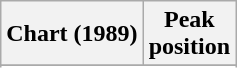<table class="wikitable sortable plainrowheaders" style="text-align:center">
<tr>
<th scope="col">Chart (1989)</th>
<th scope="col">Peak<br>position</th>
</tr>
<tr>
</tr>
<tr>
</tr>
<tr>
</tr>
</table>
